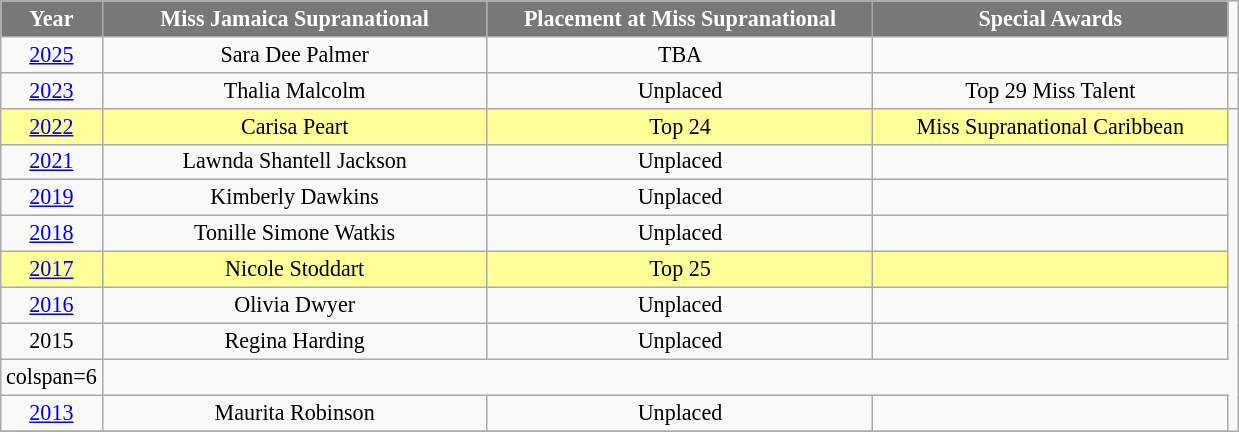<table class="wikitable" style="font-size: 92%; text-align:center">
<tr>
<th width="60" style="background-color:#787878;color:#FFFFFF;">Year</th>
<th width="250" style="background-color:#787878;color:#FFFFFF;">Miss Jamaica Supranational</th>
<th width="250" style="background-color:#787878;color:#FFFFFF;">Placement at Miss Supranational</th>
<th width="230" style="background-color:#787878;color:#FFFFFF;">Special Awards</th>
</tr>
<tr>
<td><a href='#'>2025</a></td>
<td>Sara Dee Palmer</td>
<td>TBA</td>
<td></td>
</tr>
<tr>
<td><a href='#'>2023</a></td>
<td>Thalia Malcolm</td>
<td>Unplaced</td>
<td>Top 29 Miss Talent</td>
<td></td>
</tr>
<tr style="background-color:#FFFF99">
<td><a href='#'>2022</a></td>
<td>Carisa Peart</td>
<td>Top 24</td>
<td>Miss Supranational Caribbean</td>
</tr>
<tr>
<td><a href='#'>2021</a></td>
<td>Lawnda Shantell Jackson</td>
<td>Unplaced</td>
<td></td>
</tr>
<tr>
<td><a href='#'>2019</a></td>
<td>Kimberly Dawkins</td>
<td>Unplaced</td>
<td></td>
</tr>
<tr>
<td><a href='#'>2018</a></td>
<td>Tonille Simone Watkis</td>
<td>Unplaced</td>
<td></td>
</tr>
<tr style="background-color:#FFFF99">
<td><a href='#'>2017</a></td>
<td>Nicole Stoddart</td>
<td>Top 25</td>
<td></td>
</tr>
<tr>
<td><a href='#'>2016</a></td>
<td>Olivia Dwyer</td>
<td>Unplaced</td>
<td></td>
</tr>
<tr>
<td>2015</td>
<td>Regina Harding</td>
<td>Unplaced</td>
<td></td>
</tr>
<tr>
<td>colspan=6 </td>
</tr>
<tr>
<td><a href='#'>2013</a></td>
<td>Maurita Robinson</td>
<td>Unplaced</td>
<td></td>
</tr>
<tr>
</tr>
</table>
